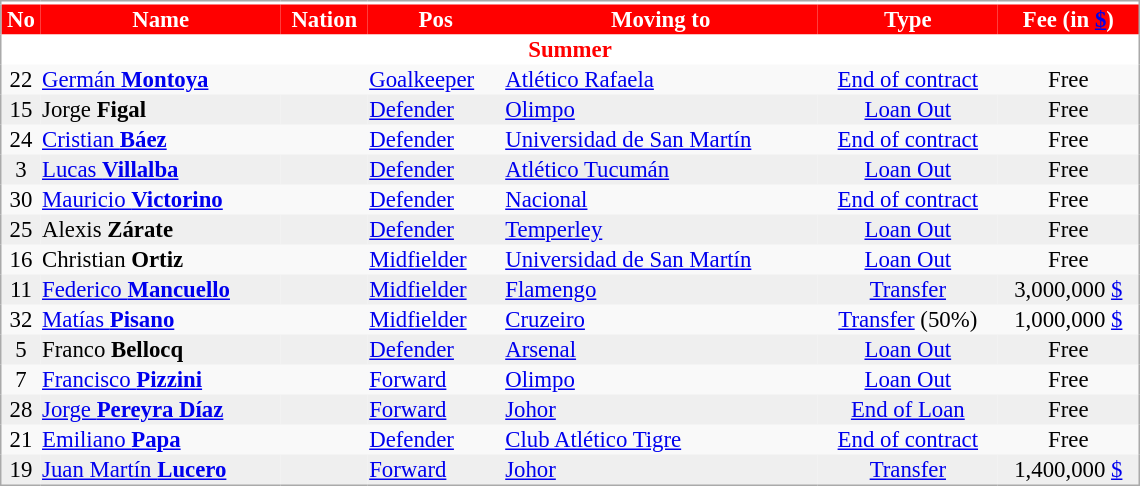<table cellspacing="0" style="background: #f9f9f9; border: 1px #aaa solid; border-collapse: collapse; font-size: 95%;" width="760px">
<tr bgcolor=#FFFFFF style="color: #FF0000;">
<th colspan=7></th>
</tr>
<tr bgcolor=#FF0000 style="color:#FFFFFF;">
<th>No</th>
<th>Name</th>
<th>Nation</th>
<th>Pos</th>
<th>Moving to</th>
<th>Type</th>
<th>Fee (in <a href='#'>$</a>)</th>
</tr>
<tr bgcolor=#FFFFFF style="color: #FF0000;">
<th colspan=7>Summer</th>
</tr>
<tr>
<td align=center>22</td>
<td align="left"><a href='#'>Germán <strong>Montoya</strong></a></td>
<td align=center></td>
<td align=left><a href='#'>Goalkeeper</a></td>
<td align=left> <a href='#'>Atlético Rafaela</a></td>
<td align=center><a href='#'>End of contract</a></td>
<td align=center>Free</td>
</tr>
<tr bgcolor="#EFEFEF">
<td align=center>15</td>
<td align="left">Jorge <strong>Figal</strong></td>
<td align=center></td>
<td align=left><a href='#'>Defender</a></td>
<td align=left> <a href='#'>Olimpo</a></td>
<td align=center><a href='#'>Loan Out</a></td>
<td align=center>Free</td>
</tr>
<tr>
<td align=center>24</td>
<td align="left"><a href='#'>Cristian <strong>Báez</strong></a></td>
<td align=center></td>
<td align=left><a href='#'>Defender</a></td>
<td align=left> <a href='#'>Universidad de San Martín</a></td>
<td align=center><a href='#'>End of contract</a></td>
<td align=center>Free</td>
</tr>
<tr bgcolor="#EFEFEF">
<td align=center>3</td>
<td align="left"><a href='#'>Lucas <strong>Villalba</strong></a></td>
<td align=center></td>
<td align=left><a href='#'>Defender</a></td>
<td align=left> <a href='#'>Atlético Tucumán</a></td>
<td align=center><a href='#'>Loan Out</a></td>
<td align=center>Free</td>
</tr>
<tr>
<td align=center>30</td>
<td align="left"><a href='#'>Mauricio <strong>Victorino</strong></a></td>
<td align=center></td>
<td align=left><a href='#'>Defender</a></td>
<td align=left> <a href='#'>Nacional</a></td>
<td align=center><a href='#'>End of contract</a></td>
<td align=center>Free</td>
</tr>
<tr bgcolor="#EFEFEF">
<td align=center>25</td>
<td align="left">Alexis <strong>Zárate</strong></td>
<td align=center></td>
<td align=left><a href='#'>Defender</a></td>
<td align=left> <a href='#'>Temperley</a></td>
<td align=center><a href='#'>Loan Out</a></td>
<td align=center>Free</td>
</tr>
<tr>
<td align=center>16</td>
<td align="left">Christian <strong>Ortiz</strong></td>
<td align=center></td>
<td align=left><a href='#'>Midfielder</a></td>
<td align=left> <a href='#'>Universidad de San Martín</a></td>
<td align=center><a href='#'>Loan Out</a></td>
<td align=center>Free</td>
</tr>
<tr bgcolor="#EFEFEF">
<td align=center>11</td>
<td align="left"><a href='#'>Federico <strong>Mancuello</strong></a></td>
<td align=center></td>
<td align=left><a href='#'>Midfielder</a></td>
<td align=left> <a href='#'>Flamengo</a></td>
<td align=center><a href='#'>Transfer</a></td>
<td align=center>3,000,000 <a href='#'>$</a></td>
</tr>
<tr>
<td align=center>32</td>
<td align="left"><a href='#'>Matías <strong>Pisano</strong></a></td>
<td align=center></td>
<td align=left><a href='#'>Midfielder</a></td>
<td align=left> <a href='#'>Cruzeiro</a></td>
<td align=center><a href='#'>Transfer</a> (50%)</td>
<td align=center>1,000,000 <a href='#'>$</a></td>
</tr>
<tr bgcolor="#EFEFEF">
<td align=center>5</td>
<td align="left">Franco <strong>Bellocq</strong></td>
<td align=center></td>
<td align=left><a href='#'>Defender</a></td>
<td align=left> <a href='#'>Arsenal</a></td>
<td align=center><a href='#'>Loan Out</a></td>
<td align=center>Free</td>
</tr>
<tr>
<td align=center>7</td>
<td align="left"><a href='#'>Francisco <strong>Pizzini</strong></a></td>
<td align=center></td>
<td align=left><a href='#'>Forward</a></td>
<td align=left> <a href='#'>Olimpo</a></td>
<td align=center><a href='#'>Loan Out</a></td>
<td align=center>Free</td>
</tr>
<tr bgcolor="#EFEFEF">
<td align=center>28</td>
<td align="left"><a href='#'>Jorge <strong>Pereyra Díaz</strong></a></td>
<td align=center></td>
<td align=left><a href='#'>Forward</a></td>
<td align=left> <a href='#'>Johor</a></td>
<td align=center><a href='#'>End of Loan</a></td>
<td align=center>Free</td>
</tr>
<tr>
<td align=center>21</td>
<td align="left"><a href='#'>Emiliano <strong>Papa</strong></a></td>
<td align=center></td>
<td align=left><a href='#'>Defender</a></td>
<td align=left> <a href='#'>Club Atlético Tigre</a></td>
<td align=center><a href='#'>End of contract</a></td>
<td align=center>Free</td>
</tr>
<tr bgcolor="#EFEFEF">
<td align=center>19</td>
<td align="left"><a href='#'>Juan Martín <strong>Lucero</strong></a></td>
<td align=center></td>
<td align=left><a href='#'>Forward</a></td>
<td align=left> <a href='#'>Johor</a></td>
<td align=center><a href='#'>Transfer</a></td>
<td align=center>1,400,000 <a href='#'>$</a></td>
</tr>
</table>
